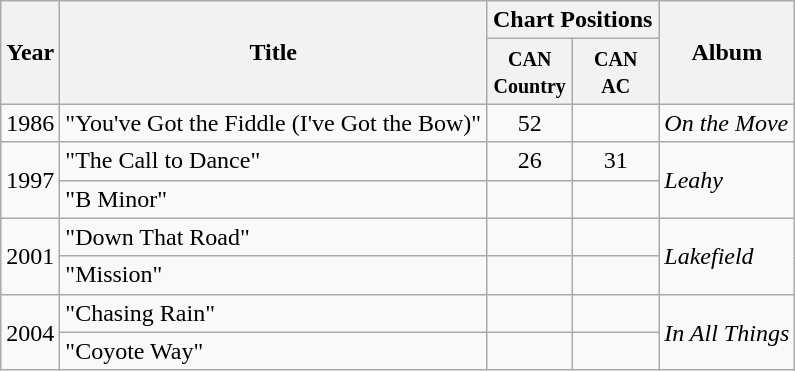<table class="wikitable">
<tr>
<th rowspan="2">Year</th>
<th rowspan="2">Title</th>
<th colspan="2">Chart Positions</th>
<th rowspan="2">Album</th>
</tr>
<tr>
<th width="50"><small>CAN Country</small></th>
<th width="50"><small>CAN AC</small></th>
</tr>
<tr>
<td>1986</td>
<td>"You've Got the Fiddle (I've Got the Bow)"</td>
<td align="center">52</td>
<td align="center"></td>
<td><em>On the Move</em></td>
</tr>
<tr>
<td rowspan="2">1997</td>
<td>"The Call to Dance"</td>
<td align="center">26</td>
<td align="center">31</td>
<td rowspan="2"><em>Leahy</em></td>
</tr>
<tr>
<td>"B Minor"</td>
<td align="center"></td>
<td align="center"></td>
</tr>
<tr>
<td rowspan="2">2001</td>
<td>"Down That Road"</td>
<td align="center"></td>
<td align="center"></td>
<td rowspan="2"><em>Lakefield</em></td>
</tr>
<tr>
<td>"Mission"</td>
<td align="center"></td>
<td align="center"></td>
</tr>
<tr>
<td rowspan="2">2004</td>
<td>"Chasing Rain"</td>
<td align="center"></td>
<td align="center"></td>
<td rowspan="2"><em>In All Things</em></td>
</tr>
<tr>
<td>"Coyote Way"</td>
<td align="center"></td>
<td align="center"></td>
</tr>
</table>
